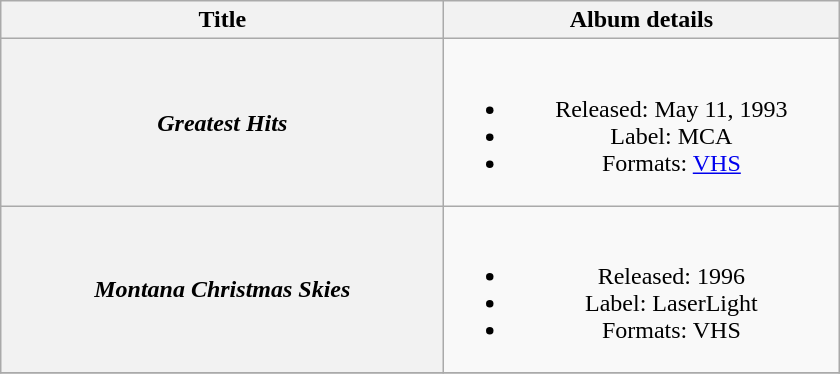<table class="wikitable plainrowheaders" style="text-align:center;">
<tr>
<th scope="col" style="width:18em;">Title</th>
<th scope="col" style="width:16em;">Album details</th>
</tr>
<tr>
<th scope="row"><em>Greatest Hits</em></th>
<td><br><ul><li>Released: May 11, 1993</li><li>Label: MCA</li><li>Formats: <a href='#'>VHS</a></li></ul></td>
</tr>
<tr>
<th scope="row"><em>Montana Christmas Skies</em><br></th>
<td><br><ul><li>Released: 1996</li><li>Label: LaserLight</li><li>Formats: VHS</li></ul></td>
</tr>
<tr>
</tr>
</table>
